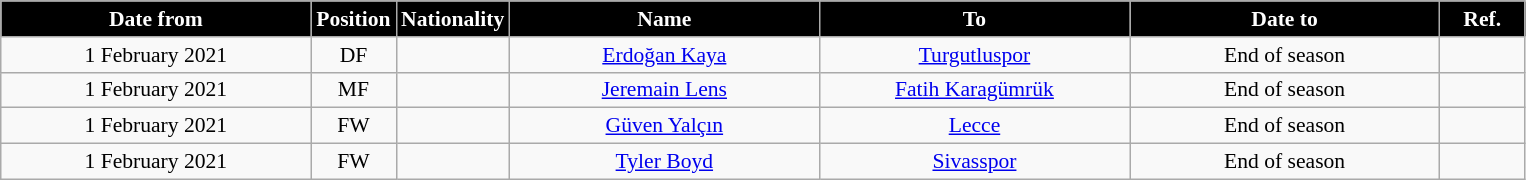<table class="wikitable" style="text-align:center; font-size:90%; ">
<tr>
<th style="background:#000000; color:white; width:200px;">Date from</th>
<th style="background:#000000; color:white; width:50px;">Position</th>
<th style="background:#000000; color:white; width:50px;">Nationality</th>
<th style="background:#000000; color:white; width:200px;">Name</th>
<th style="background:#000000; color:white; width:200px;">To</th>
<th style="background:#000000; color:white; width:200px;">Date to</th>
<th style="background:#000000; color:white; width:50px;">Ref.</th>
</tr>
<tr>
<td>1 February 2021</td>
<td>DF</td>
<td></td>
<td><a href='#'>Erdoğan Kaya</a></td>
<td><a href='#'>Turgutluspor</a></td>
<td>End of season</td>
<td></td>
</tr>
<tr>
<td>1 February 2021</td>
<td>MF</td>
<td></td>
<td><a href='#'>Jeremain Lens</a></td>
<td><a href='#'>Fatih Karagümrük</a></td>
<td>End of season</td>
<td></td>
</tr>
<tr>
<td>1 February 2021</td>
<td>FW</td>
<td></td>
<td><a href='#'>Güven Yalçın</a></td>
<td><a href='#'>Lecce</a></td>
<td>End of season</td>
<td></td>
</tr>
<tr>
<td>1 February 2021</td>
<td>FW</td>
<td></td>
<td><a href='#'>Tyler Boyd</a></td>
<td><a href='#'>Sivasspor</a></td>
<td>End of season</td>
<td></td>
</tr>
</table>
